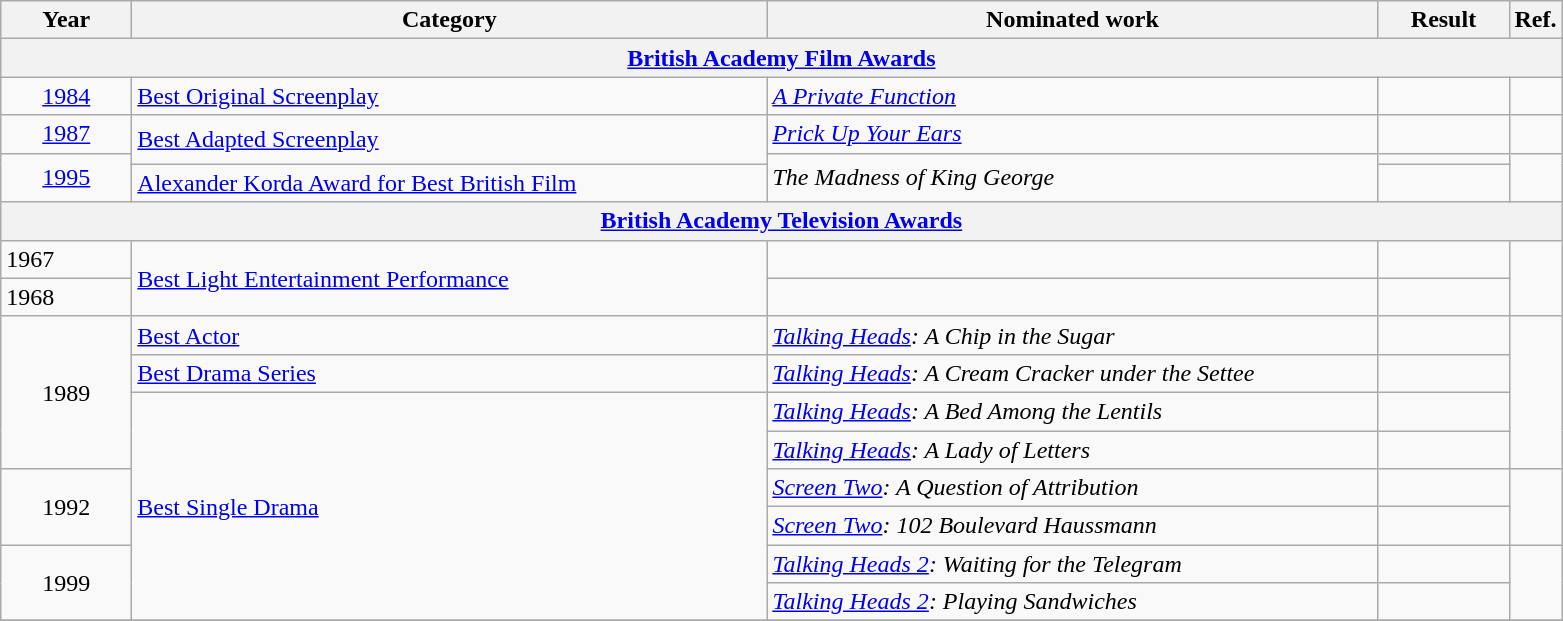<table class=wikitable>
<tr>
<th scope="col" style="width:5em;">Year</th>
<th scope="col" style="width:26em;">Category</th>
<th scope="col" style="width:25em;">Nominated work</th>
<th scope="col" style="width:5em;">Result</th>
<th>Ref.</th>
</tr>
<tr>
<th colspan=5><a href='#'>British Academy Film Awards</a></th>
</tr>
<tr>
<td style="text-align:center;"><a href='#'>1984</a></td>
<td><a href='#'>Best Original Screenplay</a></td>
<td><em><a href='#'>A Private Function</a></em></td>
<td></td>
<td style="text-align:center;"></td>
</tr>
<tr>
<td style="text-align:center;"><a href='#'>1987</a></td>
<td rowspan=2><a href='#'>Best Adapted Screenplay</a></td>
<td><em><a href='#'>Prick Up Your Ears</a></em></td>
<td></td>
<td style="text-align:center;"></td>
</tr>
<tr>
<td style="text-align:center;", rowspan=2><a href='#'>1995</a></td>
<td rowspan=2><em>The Madness of King George</em></td>
<td></td>
<td rowspan=2, style="text-align:center;"></td>
</tr>
<tr>
<td><a href='#'>Alexander Korda Award for Best British Film</a></td>
<td></td>
</tr>
<tr>
<th colspan=5><a href='#'>British Academy Television Awards</a></th>
</tr>
<tr>
<td>1967</td>
<td rowspan="2"><a href='#'>Best Light Entertainment Performance</a></td>
<td></td>
<td></td>
<td rowspan="2"></td>
</tr>
<tr>
<td>1968</td>
<td></td>
<td></td>
</tr>
<tr>
<td style="text-align:center;", rowspan=4>1989</td>
<td><a href='#'>Best Actor</a></td>
<td><em><a href='#'>Talking Heads</a>: A Chip in the Sugar</em></td>
<td></td>
<td rowspan=4, style="text-align:center;"></td>
</tr>
<tr>
<td><a href='#'>Best Drama Series</a></td>
<td><em><a href='#'>Talking Heads</a>: A Cream Cracker under the Settee</em></td>
<td></td>
</tr>
<tr>
<td rowspan=6><a href='#'>Best Single Drama</a></td>
<td><em><a href='#'>Talking Heads</a>: A Bed Among the Lentils</em></td>
<td></td>
</tr>
<tr>
<td><em><a href='#'>Talking Heads</a>: A Lady of Letters</em></td>
<td></td>
</tr>
<tr>
<td rowspan=2, style="text-align:center;">1992</td>
<td><em><a href='#'>Screen Two</a>: A Question of Attribution</em></td>
<td></td>
<td rowspan=2, style="text-align:center;"></td>
</tr>
<tr>
<td><em><a href='#'>Screen Two</a>: 102 Boulevard Haussmann</em></td>
<td></td>
</tr>
<tr>
<td rowspan=2, style="text-align:center;">1999</td>
<td><em><a href='#'>Talking Heads 2</a>: Waiting for the Telegram</em></td>
<td></td>
<td rowspan=2, style="text-align:center;"></td>
</tr>
<tr>
<td><em><a href='#'>Talking Heads 2</a>: Playing Sandwiches</em></td>
<td></td>
</tr>
<tr>
</tr>
</table>
